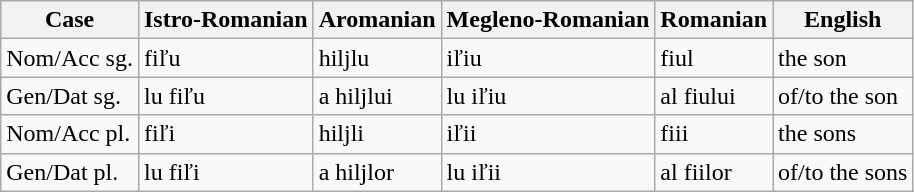<table class="wikitable">
<tr>
<th>Case</th>
<th>Istro-Romanian</th>
<th>Aromanian</th>
<th>Megleno-Romanian</th>
<th>Romanian</th>
<th>English</th>
</tr>
<tr>
<td>Nom/Acc sg.</td>
<td>fiľu</td>
<td>hiljlu</td>
<td>iľiu</td>
<td>fiul</td>
<td>the son</td>
</tr>
<tr>
<td>Gen/Dat sg.</td>
<td>lu fiľu</td>
<td>a hiljlui</td>
<td>lu iľiu</td>
<td>al fiului</td>
<td>of/to the son</td>
</tr>
<tr>
<td>Nom/Acc pl.</td>
<td>fiľi</td>
<td>hiljli</td>
<td>iľii</td>
<td>fiii</td>
<td>the sons</td>
</tr>
<tr>
<td>Gen/Dat pl.</td>
<td>lu fiľi</td>
<td>a hiljlor</td>
<td>lu iľii</td>
<td>al fiilor</td>
<td>of/to the sons</td>
</tr>
</table>
